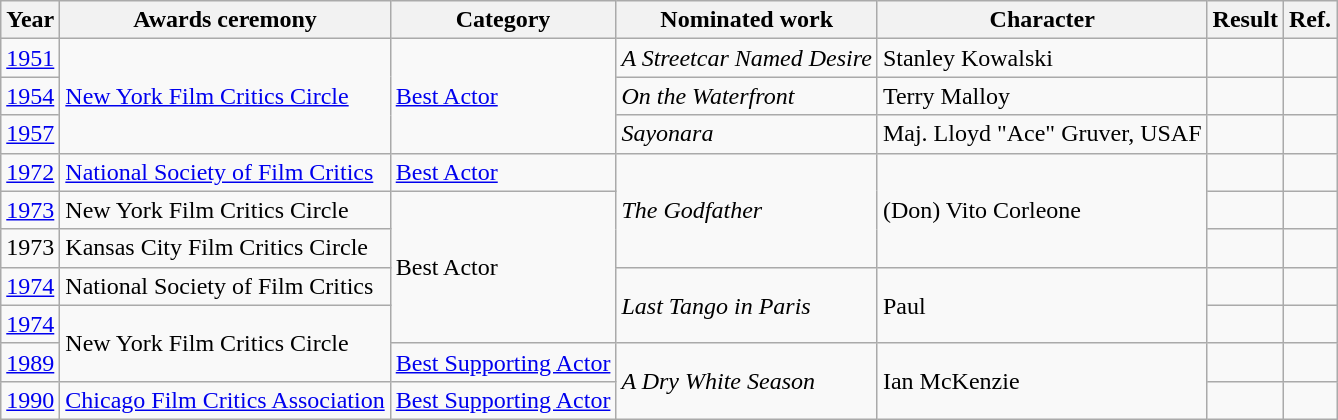<table class=wikitable>
<tr>
<th>Year</th>
<th>Awards ceremony</th>
<th>Category</th>
<th>Nominated work</th>
<th>Character</th>
<th>Result</th>
<th>Ref.</th>
</tr>
<tr>
<td style="text-align:center;"><a href='#'>1951</a></td>
<td rowspan="3"><a href='#'>New York Film Critics Circle</a></td>
<td rowspan="3"><a href='#'>Best Actor</a></td>
<td><em>A Streetcar Named Desire</em></td>
<td>Stanley Kowalski</td>
<td></td>
<td style="text-align:center;"></td>
</tr>
<tr>
<td style="text-align:center;"><a href='#'>1954</a></td>
<td><em>On the Waterfront</em></td>
<td>Terry Malloy</td>
<td></td>
<td style="text-align:center;"></td>
</tr>
<tr>
<td style="text-align:center;"><a href='#'>1957</a></td>
<td><em>Sayonara</em></td>
<td>Maj. Lloyd "Ace" Gruver, USAF</td>
<td></td>
<td style="text-align:center;"></td>
</tr>
<tr>
<td style="text-align:center;"><a href='#'>1972</a></td>
<td><a href='#'>National Society of Film Critics</a></td>
<td><a href='#'>Best Actor</a></td>
<td rowspan="3"><em>The Godfather</em></td>
<td rowspan="3">(Don) Vito Corleone</td>
<td></td>
<td style="text-align:center;"></td>
</tr>
<tr>
<td style="text-align:center;"><a href='#'>1973</a></td>
<td>New York Film Critics Circle</td>
<td rowspan="4">Best Actor</td>
<td></td>
<td style="text-align:center;"></td>
</tr>
<tr>
<td style="text-align:center;">1973</td>
<td>Kansas City Film Critics Circle</td>
<td></td>
<td style="text-align:center;"></td>
</tr>
<tr>
<td style="text-align:center;"><a href='#'>1974</a></td>
<td>National Society of Film Critics</td>
<td rowspan="2"><em>Last Tango in Paris</em></td>
<td rowspan="2">Paul</td>
<td></td>
<td style="text-align:center;"></td>
</tr>
<tr>
<td style="text-align:center;"><a href='#'>1974</a></td>
<td rowspan="2">New York Film Critics Circle</td>
<td></td>
<td style="text-align:center;"></td>
</tr>
<tr>
<td style="text-align:center;"><a href='#'>1989</a></td>
<td><a href='#'>Best Supporting Actor</a></td>
<td rowspan="2"><em>A Dry White Season</em></td>
<td rowspan="2">Ian McKenzie</td>
<td></td>
<td style="text-align:center;"></td>
</tr>
<tr>
<td style="text-align:center;"><a href='#'>1990</a></td>
<td><a href='#'>Chicago Film Critics Association</a></td>
<td><a href='#'>Best Supporting Actor</a></td>
<td></td>
<td style="text-align:center;"></td>
</tr>
</table>
